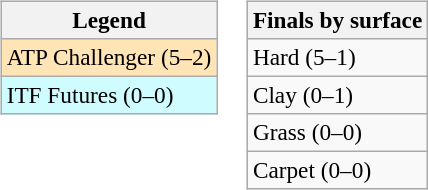<table>
<tr valign=top>
<td><br><table class=wikitable style=font-size:97%>
<tr>
<th>Legend</th>
</tr>
<tr bgcolor=moccasin>
<td>ATP Challenger (5–2)</td>
</tr>
<tr bgcolor=cffcff>
<td>ITF Futures (0–0)</td>
</tr>
</table>
</td>
<td><br><table class=wikitable style=font-size:97%>
<tr>
<th>Finals by surface</th>
</tr>
<tr>
<td>Hard (5–1)</td>
</tr>
<tr>
<td>Clay (0–1)</td>
</tr>
<tr>
<td>Grass (0–0)</td>
</tr>
<tr>
<td>Carpet (0–0)</td>
</tr>
</table>
</td>
</tr>
</table>
